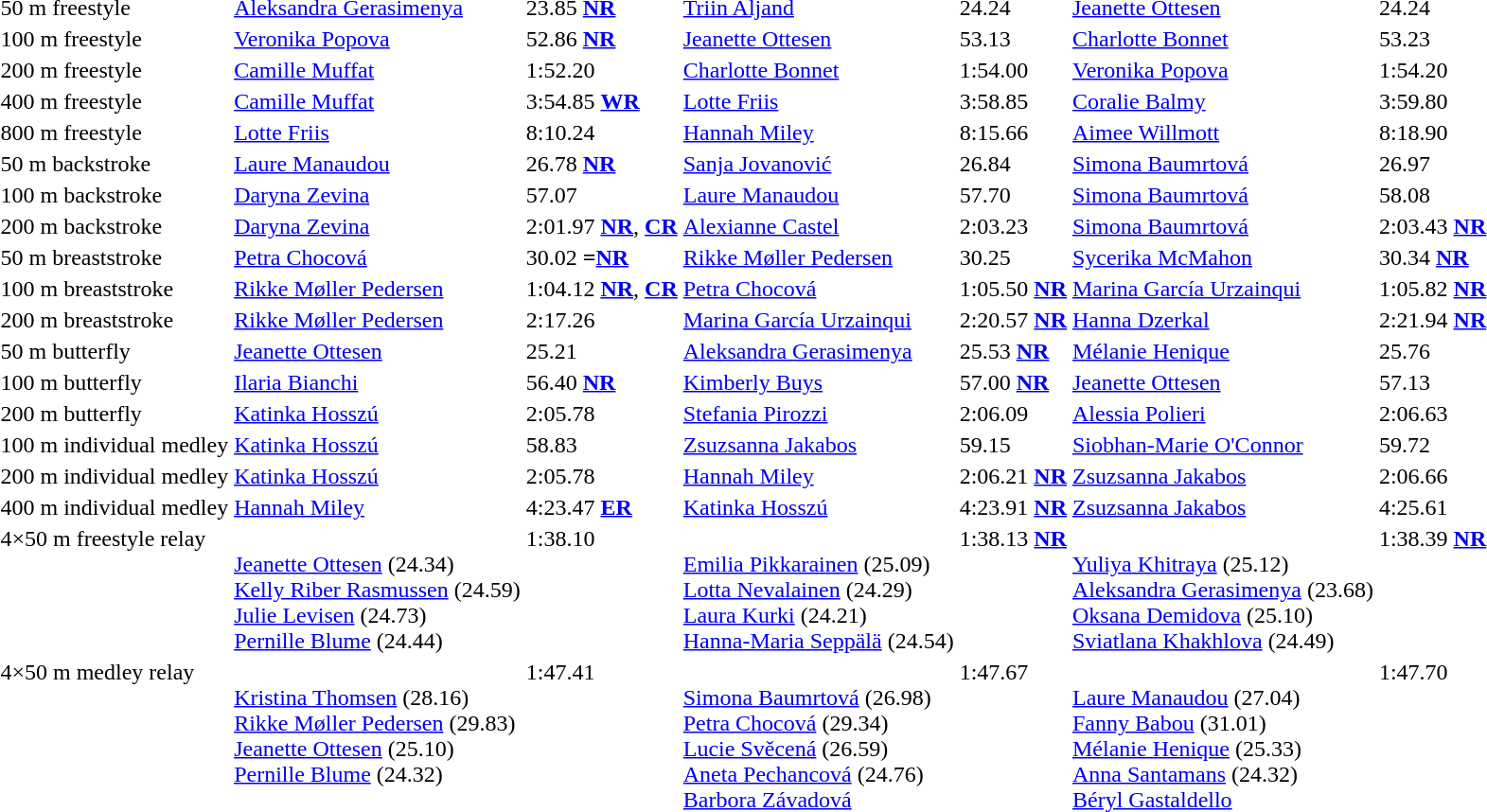<table>
<tr valign="top">
<td>50 m freestyle</td>
<td><a href='#'>Aleksandra Gerasimenya</a><br><small></small></td>
<td>23.85 <strong><a href='#'>NR</a></strong></td>
<td><a href='#'>Triin Aljand</a><br><small></small></td>
<td>24.24</td>
<td><a href='#'>Jeanette Ottesen</a><br><small></small></td>
<td>24.24</td>
</tr>
<tr valign="top">
<td>100 m freestyle</td>
<td><a href='#'>Veronika Popova</a><br><small></small></td>
<td>52.86 <strong><a href='#'>NR</a></strong></td>
<td><a href='#'>Jeanette Ottesen</a><br><small></small></td>
<td>53.13</td>
<td><a href='#'>Charlotte Bonnet</a><br><small></small></td>
<td>53.23</td>
</tr>
<tr valign="top">
<td>200 m freestyle</td>
<td><a href='#'>Camille Muffat</a><br><small></small></td>
<td>1:52.20</td>
<td><a href='#'>Charlotte Bonnet</a><br><small></small></td>
<td>1:54.00</td>
<td><a href='#'>Veronika Popova</a><br><small></small></td>
<td>1:54.20</td>
</tr>
<tr valign="top">
<td>400 m freestyle</td>
<td><a href='#'>Camille Muffat</a><br><small></small></td>
<td>3:54.85 <strong><a href='#'>WR</a></strong></td>
<td><a href='#'>Lotte Friis</a><br><small></small></td>
<td>3:58.85</td>
<td><a href='#'>Coralie Balmy</a><br><small></small></td>
<td>3:59.80</td>
</tr>
<tr valign="top">
<td>800 m freestyle</td>
<td><a href='#'>Lotte Friis</a><br><small></small></td>
<td>8:10.24</td>
<td><a href='#'>Hannah Miley</a><br><small></small></td>
<td>8:15.66</td>
<td><a href='#'>Aimee Willmott</a><br><small></small></td>
<td>8:18.90</td>
</tr>
<tr valign="top">
<td>50 m backstroke</td>
<td><a href='#'>Laure Manaudou</a><br><small></small></td>
<td>26.78 <strong><a href='#'>NR</a></strong></td>
<td><a href='#'>Sanja Jovanović</a><br><small></small></td>
<td>26.84</td>
<td><a href='#'>Simona Baumrtová</a><br><small></small></td>
<td>26.97</td>
</tr>
<tr valign="top">
<td>100 m backstroke</td>
<td><a href='#'>Daryna Zevina</a><br><small></small></td>
<td>57.07</td>
<td><a href='#'>Laure Manaudou</a><br><small></small></td>
<td>57.70</td>
<td><a href='#'>Simona Baumrtová</a><br><small></small></td>
<td>58.08</td>
</tr>
<tr valign="top">
<td>200 m backstroke</td>
<td><a href='#'>Daryna Zevina</a><br><small></small></td>
<td>2:01.97 <strong><a href='#'>NR</a></strong>, <strong><a href='#'>CR</a></strong></td>
<td><a href='#'>Alexianne Castel</a><br><small></small></td>
<td>2:03.23</td>
<td><a href='#'>Simona Baumrtová</a><br><small></small></td>
<td>2:03.43 <strong><a href='#'>NR</a></strong></td>
</tr>
<tr valign="top">
<td>50 m breaststroke</td>
<td><a href='#'>Petra Chocová</a><br><small></small></td>
<td>30.02 <strong>=<a href='#'>NR</a></strong></td>
<td><a href='#'>Rikke Møller Pedersen</a><br><small></small></td>
<td>30.25</td>
<td><a href='#'>Sycerika McMahon</a><br><small></small></td>
<td>30.34 <strong><a href='#'>NR</a></strong></td>
</tr>
<tr valign="top">
<td>100 m breaststroke</td>
<td><a href='#'>Rikke Møller Pedersen</a><br><small></small></td>
<td>1:04.12 <strong><a href='#'>NR</a></strong>, <strong><a href='#'>CR</a></strong></td>
<td><a href='#'>Petra Chocová</a><br><small></small></td>
<td>1:05.50 <strong><a href='#'>NR</a></strong></td>
<td><a href='#'>Marina García Urzainqui</a><br><small></small></td>
<td>1:05.82 <strong><a href='#'>NR</a></strong></td>
</tr>
<tr valign="top">
<td>200 m breaststroke</td>
<td><a href='#'>Rikke Møller Pedersen</a><br><small></small></td>
<td>2:17.26</td>
<td><a href='#'>Marina García Urzainqui</a><br><small></small></td>
<td>2:20.57 <strong><a href='#'>NR</a></strong></td>
<td><a href='#'>Hanna Dzerkal</a><br><small></small></td>
<td>2:21.94 <strong><a href='#'>NR</a></strong></td>
</tr>
<tr valign="top">
<td>50 m butterfly</td>
<td><a href='#'>Jeanette Ottesen</a><br><small></small></td>
<td>25.21</td>
<td><a href='#'>Aleksandra Gerasimenya</a><br><small></small></td>
<td>25.53 <strong><a href='#'>NR</a></strong></td>
<td><a href='#'>Mélanie Henique</a><br><small></small></td>
<td>25.76</td>
</tr>
<tr valign="top">
<td>100 m butterfly</td>
<td><a href='#'>Ilaria Bianchi</a><br><small></small></td>
<td>56.40 <strong><a href='#'>NR</a></strong></td>
<td><a href='#'>Kimberly Buys</a><br><small></small></td>
<td>57.00 <strong><a href='#'>NR</a></strong></td>
<td><a href='#'>Jeanette Ottesen</a><br><small></small></td>
<td>57.13</td>
</tr>
<tr valign="top">
<td>200 m butterfly</td>
<td><a href='#'>Katinka Hosszú</a><br><small></small></td>
<td>2:05.78</td>
<td><a href='#'>Stefania Pirozzi</a><br><small></small></td>
<td>2:06.09</td>
<td><a href='#'>Alessia Polieri</a><br><small></small></td>
<td>2:06.63</td>
</tr>
<tr valign="top">
<td>100 m individual medley</td>
<td><a href='#'>Katinka Hosszú</a><br><small></small></td>
<td>58.83</td>
<td><a href='#'>Zsuzsanna Jakabos</a><br><small></small></td>
<td>59.15</td>
<td><a href='#'>Siobhan-Marie O'Connor</a><br><small></small></td>
<td>59.72</td>
</tr>
<tr valign="top">
<td>200 m individual medley</td>
<td><a href='#'>Katinka Hosszú</a><br><small></small></td>
<td>2:05.78</td>
<td><a href='#'>Hannah Miley</a><br><small></small></td>
<td>2:06.21 <strong><a href='#'>NR</a></strong></td>
<td><a href='#'>Zsuzsanna Jakabos</a><br><small></small></td>
<td>2:06.66</td>
</tr>
<tr valign="top">
<td>400 m individual medley</td>
<td><a href='#'>Hannah Miley</a><br><small></small></td>
<td>4:23.47 <strong><a href='#'>ER</a></strong></td>
<td><a href='#'>Katinka Hosszú</a><br><small></small></td>
<td>4:23.91 <strong><a href='#'>NR</a></strong></td>
<td><a href='#'>Zsuzsanna Jakabos</a><br><small></small></td>
<td>4:25.61</td>
</tr>
<tr valign="top">
<td>4×50 m freestyle relay</td>
<td valign=top><br><a href='#'>Jeanette Ottesen</a> (24.34)<br><a href='#'>Kelly Riber Rasmussen</a> (24.59)<br><a href='#'>Julie Levisen</a> (24.73)<br><a href='#'>Pernille Blume</a> (24.44)</td>
<td>1:38.10</td>
<td valign=top><br><a href='#'>Emilia Pikkarainen</a> (25.09)<br><a href='#'>Lotta Nevalainen</a> (24.29)<br><a href='#'>Laura Kurki</a> (24.21)<br><a href='#'>Hanna-Maria Seppälä</a> (24.54)</td>
<td>1:38.13 <strong><a href='#'>NR</a></strong></td>
<td valign=top><br><a href='#'>Yuliya Khitraya</a> (25.12)<br><a href='#'>Aleksandra Gerasimenya</a> (23.68)<br><a href='#'>Oksana Demidova</a> (25.10)<br><a href='#'>Sviatlana Khakhlova</a> (24.49)</td>
<td>1:38.39 <strong><a href='#'>NR</a></strong></td>
</tr>
<tr valign="top">
<td>4×50 m medley relay</td>
<td valign=top><br><a href='#'>Kristina Thomsen</a> (28.16)<br><a href='#'>Rikke Møller Pedersen</a> (29.83)<br><a href='#'>Jeanette Ottesen</a> (25.10)<br><a href='#'>Pernille Blume</a> (24.32)</td>
<td>1:47.41</td>
<td valign=top><br><a href='#'>Simona Baumrtová</a> (26.98)<br><a href='#'>Petra Chocová</a> (29.34)<br><a href='#'>Lucie Svěcená</a> (26.59)<br><a href='#'>Aneta Pechancová</a> (24.76)<br><a href='#'>Barbora Závadová</a></td>
<td>1:47.67</td>
<td valign=top><br><a href='#'>Laure Manaudou</a> (27.04)<br><a href='#'>Fanny Babou</a> (31.01)<br><a href='#'>Mélanie Henique</a> (25.33)<br><a href='#'>Anna Santamans</a> (24.32)<br><a href='#'>Béryl Gastaldello</a></td>
<td>1:47.70</td>
</tr>
</table>
